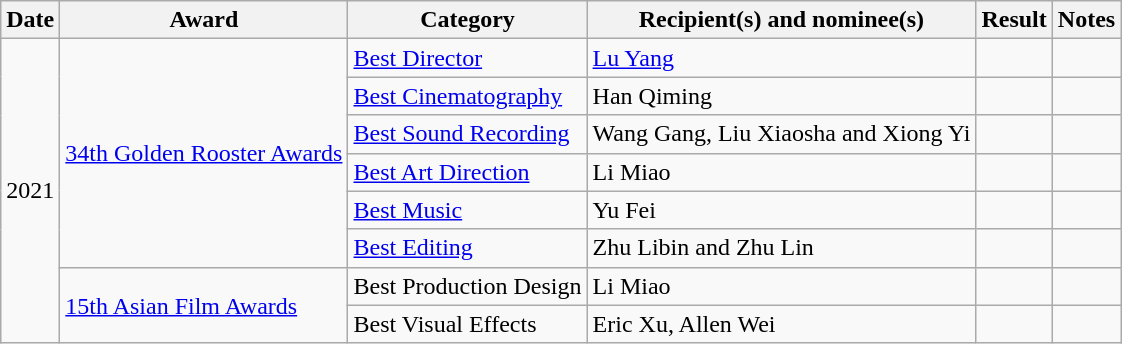<table class="wikitable">
<tr>
<th>Date</th>
<th>Award</th>
<th>Category</th>
<th>Recipient(s) and nominee(s)</th>
<th>Result</th>
<th>Notes</th>
</tr>
<tr>
<td rowspan="8">2021</td>
<td rowspan="6"><a href='#'>34th Golden Rooster Awards</a></td>
<td><a href='#'>Best Director</a></td>
<td><a href='#'>Lu Yang</a></td>
<td></td>
<td></td>
</tr>
<tr>
<td><a href='#'>Best Cinematography</a></td>
<td>Han Qiming</td>
<td></td>
<td></td>
</tr>
<tr>
<td><a href='#'>Best Sound Recording</a></td>
<td>Wang Gang, Liu Xiaosha and Xiong Yi</td>
<td></td>
<td></td>
</tr>
<tr>
<td><a href='#'>Best Art Direction</a></td>
<td>Li Miao</td>
<td></td>
<td></td>
</tr>
<tr>
<td><a href='#'>Best Music</a></td>
<td>Yu Fei</td>
<td></td>
<td></td>
</tr>
<tr>
<td><a href='#'>Best Editing</a></td>
<td>Zhu Libin and Zhu Lin</td>
<td></td>
<td></td>
</tr>
<tr>
<td rowspan="2"><a href='#'>15th Asian Film Awards</a></td>
<td>Best Production Design</td>
<td>Li Miao</td>
<td></td>
<td></td>
</tr>
<tr>
<td>Best Visual Effects</td>
<td>Eric Xu, Allen Wei</td>
<td></td>
<td></td>
</tr>
</table>
